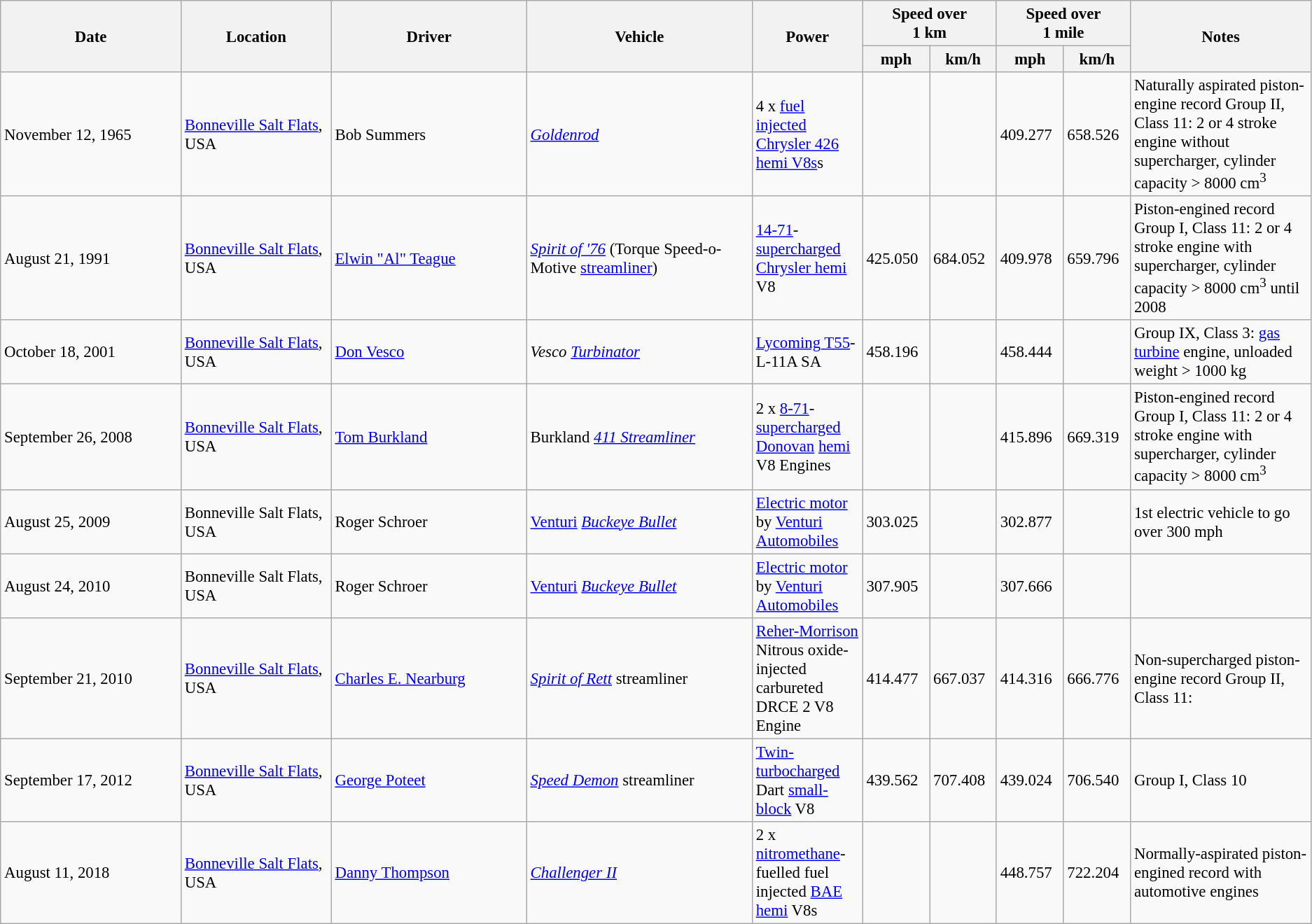<table class="wikitable" style="clear: both; font-size:95%;">
<tr>
<th width="12%" rowspan="2">Date</th>
<th width="10%" rowspan="2">Location</th>
<th width="13%" rowspan="2">Driver</th>
<th width="15%" rowspan="2">Vehicle</th>
<th width="7%" rowspan="2">Power</th>
<th width="8%" colspan="2">Speed over<br>1 km</th>
<th width="8%" colspan="2">Speed over<br>1 mile</th>
<th width="12%" rowspan="2">Notes</th>
</tr>
<tr>
<th>mph</th>
<th>km/h</th>
<th>mph</th>
<th>km/h</th>
</tr>
<tr>
<td>November 12, 1965</td>
<td><a href='#'>Bonneville Salt Flats</a>, USA</td>
<td> Bob Summers</td>
<td><a href='#'><em>Goldenrod</em></a></td>
<td>4 x <a href='#'>fuel injected</a> <a href='#'>Chrysler 426 hemi V8s</a>s</td>
<td></td>
<td></td>
<td>409.277</td>
<td>658.526</td>
<td>Naturally aspirated piston-engine record Group II, Class 11: 2 or 4 stroke engine without supercharger, cylinder capacity > 8000 cm<sup>3</sup></td>
</tr>
<tr>
<td>August 21, 1991</td>
<td><a href='#'>Bonneville Salt Flats</a>, USA</td>
<td> <a href='#'>Elwin "Al" Teague</a></td>
<td><em><a href='#'>Spirit of '76</a></em> (Torque Speed-o-Motive <a href='#'>streamliner</a>)</td>
<td><a href='#'>14-71</a>-<a href='#'>supercharged</a> <a href='#'>Chrysler hemi</a> V8</td>
<td>425.050</td>
<td>684.052</td>
<td>409.978</td>
<td>659.796</td>
<td>Piston-engined record Group I, Class 11: 2 or 4 stroke engine with supercharger, cylinder capacity > 8000 cm<sup>3</sup> until 2008</td>
</tr>
<tr>
<td>October 18, 2001</td>
<td><a href='#'>Bonneville Salt Flats</a>, USA</td>
<td> <a href='#'>Don Vesco</a></td>
<td><em>Vesco <a href='#'>Turbinator</a></em></td>
<td><a href='#'>Lycoming T55</a>-L-11A SA</td>
<td>458.196</td>
<td></td>
<td>458.444</td>
<td></td>
<td> Group IX, Class 3: <a href='#'>gas turbine</a> engine, unloaded weight > 1000 kg</td>
</tr>
<tr>
<td>September 26, 2008</td>
<td><a href='#'>Bonneville Salt Flats</a>, USA</td>
<td> <a href='#'>Tom Burkland</a></td>
<td>Burkland <em><a href='#'>411 Streamliner</a></em></td>
<td>2 x <a href='#'>8-71</a>-<a href='#'>supercharged</a> <a href='#'>Donovan</a> <a href='#'>hemi</a> V8 Engines</td>
<td></td>
<td></td>
<td>415.896</td>
<td>669.319</td>
<td>Piston-engined record Group I, Class 11: 2 or 4 stroke engine with supercharger, cylinder capacity > 8000 cm<sup>3</sup></td>
</tr>
<tr>
<td>August 25, 2009</td>
<td>Bonneville Salt Flats, USA</td>
<td> Roger Schroer</td>
<td><a href='#'>Venturi</a> <em><a href='#'>Buckeye Bullet</a></em></td>
<td><a href='#'>Electric motor</a> by <a href='#'>Venturi Automobiles</a></td>
<td>303.025</td>
<td></td>
<td>302.877</td>
<td></td>
<td>1st electric vehicle to go over 300 mph</td>
</tr>
<tr>
<td>August 24, 2010</td>
<td>Bonneville Salt Flats, USA</td>
<td> Roger Schroer</td>
<td><a href='#'>Venturi</a> <em><a href='#'>Buckeye Bullet</a></em></td>
<td><a href='#'>Electric motor</a> by <a href='#'>Venturi Automobiles</a></td>
<td>307.905</td>
<td></td>
<td>307.666</td>
<td></td>
<td></td>
</tr>
<tr>
<td>September 21, 2010</td>
<td><a href='#'>Bonneville Salt Flats</a>, USA</td>
<td> <a href='#'>Charles E. Nearburg</a></td>
<td><em><a href='#'>Spirit of Rett</a></em> streamliner</td>
<td><a href='#'>Reher-Morrison</a> Nitrous oxide-injected carbureted DRCE 2 V8 Engine</td>
<td>414.477</td>
<td>667.037</td>
<td>414.316</td>
<td>666.776</td>
<td>Non-supercharged piston-engine record Group II, Class 11:</td>
</tr>
<tr>
<td>September 17, 2012</td>
<td><a href='#'>Bonneville Salt Flats</a>, USA</td>
<td> <a href='#'>George Poteet</a></td>
<td><a href='#'><em>Speed Demon</em></a> streamliner</td>
<td><a href='#'>Twin-turbocharged</a> Dart <a href='#'>small-block</a> V8</td>
<td>439.562</td>
<td>707.408</td>
<td>439.024</td>
<td>706.540</td>
<td>Group I, Class 10</td>
</tr>
<tr>
<td>August 11, 2018</td>
<td><a href='#'>Bonneville Salt Flats</a>, USA</td>
<td> <a href='#'>Danny Thompson</a></td>
<td><a href='#'><em>Challenger II</em></a></td>
<td>2 x <a href='#'>nitromethane</a>-fuelled fuel injected <a href='#'>BAE</a> <a href='#'>hemi</a> V8s</td>
<td></td>
<td></td>
<td>448.757</td>
<td>722.204</td>
<td>Normally-aspirated piston-engined record with automotive engines</td>
</tr>
</table>
